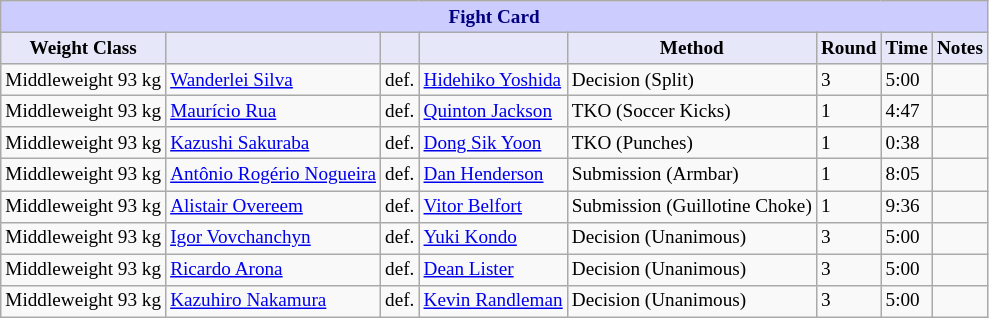<table class="wikitable" style="font-size: 80%;">
<tr>
<th colspan="8" style="background-color: #ccf; color: #000080; text-align: center;"><strong>Fight Card</strong></th>
</tr>
<tr>
<th colspan="1" style="background-color: #E6E8FA; color: #000000; text-align: center;">Weight Class</th>
<th colspan="1" style="background-color: #E6E8FA; color: #000000; text-align: center;"></th>
<th colspan="1" style="background-color: #E6E8FA; color: #000000; text-align: center;"></th>
<th colspan="1" style="background-color: #E6E8FA; color: #000000; text-align: center;"></th>
<th colspan="1" style="background-color: #E6E8FA; color: #000000; text-align: center;">Method</th>
<th colspan="1" style="background-color: #E6E8FA; color: #000000; text-align: center;">Round</th>
<th colspan="1" style="background-color: #E6E8FA; color: #000000; text-align: center;">Time</th>
<th colspan="1" style="background-color: #E6E8FA; color: #000000; text-align: center;">Notes</th>
</tr>
<tr>
<td>Middleweight 93 kg</td>
<td> <a href='#'>Wanderlei Silva</a></td>
<td>def.</td>
<td> <a href='#'>Hidehiko Yoshida</a></td>
<td>Decision (Split)</td>
<td>3</td>
<td>5:00</td>
<td></td>
</tr>
<tr>
<td>Middleweight 93 kg</td>
<td> <a href='#'>Maurício Rua</a></td>
<td>def.</td>
<td> <a href='#'>Quinton Jackson</a></td>
<td>TKO (Soccer Kicks)</td>
<td>1</td>
<td>4:47</td>
<td></td>
</tr>
<tr>
<td>Middleweight 93 kg</td>
<td> <a href='#'>Kazushi Sakuraba</a></td>
<td>def.</td>
<td> <a href='#'>Dong Sik Yoon</a></td>
<td>TKO (Punches)</td>
<td>1</td>
<td>0:38</td>
<td></td>
</tr>
<tr>
<td>Middleweight 93 kg</td>
<td> <a href='#'>Antônio Rogério Nogueira</a></td>
<td>def.</td>
<td> <a href='#'>Dan Henderson</a></td>
<td>Submission (Armbar)</td>
<td>1</td>
<td>8:05</td>
<td></td>
</tr>
<tr>
<td>Middleweight 93 kg</td>
<td> <a href='#'>Alistair Overeem</a></td>
<td>def.</td>
<td> <a href='#'>Vitor Belfort</a></td>
<td>Submission (Guillotine Choke)</td>
<td>1</td>
<td>9:36</td>
<td></td>
</tr>
<tr>
<td>Middleweight 93 kg</td>
<td> <a href='#'>Igor Vovchanchyn</a></td>
<td>def.</td>
<td> <a href='#'>Yuki Kondo</a></td>
<td>Decision (Unanimous)</td>
<td>3</td>
<td>5:00</td>
<td></td>
</tr>
<tr>
<td>Middleweight 93 kg</td>
<td> <a href='#'>Ricardo Arona</a></td>
<td>def.</td>
<td> <a href='#'>Dean Lister</a></td>
<td>Decision (Unanimous)</td>
<td>3</td>
<td>5:00</td>
<td></td>
</tr>
<tr>
<td>Middleweight 93 kg</td>
<td> <a href='#'>Kazuhiro Nakamura</a></td>
<td>def.</td>
<td> <a href='#'>Kevin Randleman</a></td>
<td>Decision (Unanimous)</td>
<td>3</td>
<td>5:00</td>
<td></td>
</tr>
</table>
